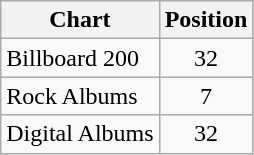<table class="wikitable sortable">
<tr>
<th>Chart</th>
<th>Position</th>
</tr>
<tr>
<td>Billboard 200</td>
<td style="text-align:center;">32</td>
</tr>
<tr>
<td>Rock Albums</td>
<td style="text-align:center;">7</td>
</tr>
<tr>
<td>Digital Albums</td>
<td style="text-align:center;">32</td>
</tr>
</table>
